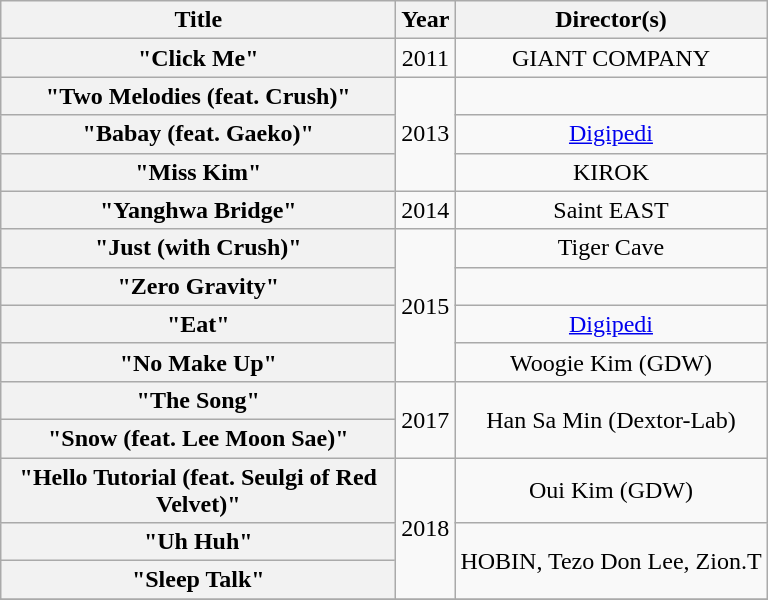<table class="wikitable plainrowheaders" style="text-align:center;">
<tr>
<th scope="col" style="width:16em;">Title</th>
<th scope="col">Year</th>
<th scope="col">Director(s)</th>
</tr>
<tr>
<th scope="row">"Click Me"</th>
<td>2011</td>
<td>GIANT COMPANY</td>
</tr>
<tr>
<th scope="row">"Two Melodies (feat. Crush)"</th>
<td rowspan=3>2013</td>
<td></td>
</tr>
<tr>
<th scope="row">"Babay (feat. Gaeko)"</th>
<td><a href='#'>Digipedi</a></td>
</tr>
<tr>
<th scope="row">"Miss Kim"</th>
<td>KIROK</td>
</tr>
<tr>
<th scope="row">"Yanghwa Bridge"</th>
<td>2014</td>
<td>Saint EAST</td>
</tr>
<tr>
<th scope="row">"Just (with Crush)"</th>
<td rowspan="4">2015</td>
<td>Tiger Cave</td>
</tr>
<tr>
<th scope="row">"Zero Gravity"</th>
<td></td>
</tr>
<tr>
<th scope="row">"Eat"</th>
<td><a href='#'>Digipedi</a></td>
</tr>
<tr>
<th scope="row">"No Make Up"</th>
<td>Woogie Kim (GDW)</td>
</tr>
<tr>
<th scope="row">"The Song"</th>
<td rowspan="2">2017</td>
<td rowspan="2">Han Sa Min (Dextor-Lab)</td>
</tr>
<tr>
<th scope="row">"Snow (feat. Lee Moon Sae)"</th>
</tr>
<tr>
<th scope="row">"Hello Tutorial (feat. Seulgi of Red Velvet)"</th>
<td rowspan="3">2018</td>
<td>Oui Kim (GDW)</td>
</tr>
<tr>
<th scope="row">"Uh Huh"</th>
<td rowspan="2">HOBIN, Tezo Don Lee, Zion.T</td>
</tr>
<tr>
<th scope="row">"Sleep Talk"</th>
</tr>
<tr>
</tr>
</table>
